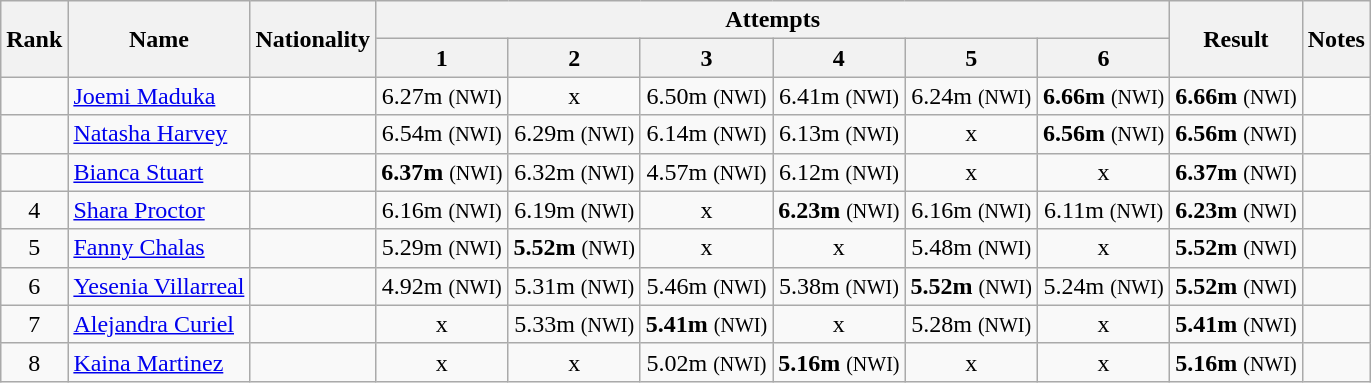<table class="wikitable sortable" style="text-align:center">
<tr>
<th rowspan=2>Rank</th>
<th rowspan=2>Name</th>
<th rowspan=2>Nationality</th>
<th colspan=6>Attempts</th>
<th rowspan=2>Result</th>
<th rowspan=2>Notes</th>
</tr>
<tr>
<th>1</th>
<th>2</th>
<th>3</th>
<th>4</th>
<th>5</th>
<th>6</th>
</tr>
<tr>
<td align=center></td>
<td align=left><a href='#'>Joemi Maduka</a></td>
<td align=left></td>
<td>6.27m <small>(NWI)</small></td>
<td>x</td>
<td>6.50m <small>(NWI)</small></td>
<td>6.41m <small>(NWI)</small></td>
<td>6.24m <small>(NWI)</small></td>
<td><strong>6.66m</strong> <small>(NWI)</small></td>
<td><strong>6.66m</strong> <small>(NWI)</small></td>
<td></td>
</tr>
<tr>
<td align=center></td>
<td align=left><a href='#'>Natasha Harvey</a></td>
<td align=left></td>
<td>6.54m <small>(NWI)</small></td>
<td>6.29m <small>(NWI)</small></td>
<td>6.14m <small>(NWI)</small></td>
<td>6.13m <small>(NWI)</small></td>
<td>x</td>
<td><strong>6.56m</strong> <small>(NWI)</small></td>
<td><strong>6.56m</strong> <small>(NWI)</small></td>
<td></td>
</tr>
<tr>
<td align=center></td>
<td align=left><a href='#'>Bianca Stuart</a></td>
<td align=left></td>
<td><strong>6.37m</strong> <small>(NWI)</small></td>
<td>6.32m <small>(NWI)</small></td>
<td>4.57m <small>(NWI)</small></td>
<td>6.12m <small>(NWI)</small></td>
<td>x</td>
<td>x</td>
<td><strong>6.37m</strong> <small>(NWI)</small></td>
<td></td>
</tr>
<tr>
<td align=center>4</td>
<td align=left><a href='#'>Shara Proctor</a></td>
<td align=left></td>
<td>6.16m <small>(NWI)</small></td>
<td>6.19m <small>(NWI)</small></td>
<td>x</td>
<td><strong>6.23m</strong> <small>(NWI)</small></td>
<td>6.16m <small>(NWI)</small></td>
<td>6.11m <small>(NWI)</small></td>
<td><strong>6.23m</strong> <small>(NWI)</small></td>
<td></td>
</tr>
<tr>
<td align=center>5</td>
<td align=left><a href='#'>Fanny Chalas</a></td>
<td align=left></td>
<td>5.29m <small>(NWI)</small></td>
<td><strong>5.52m</strong> <small>(NWI)</small></td>
<td>x</td>
<td>x</td>
<td>5.48m <small>(NWI)</small></td>
<td>x</td>
<td><strong>5.52m</strong> <small>(NWI)</small></td>
<td></td>
</tr>
<tr>
<td align=center>6</td>
<td align=left><a href='#'>Yesenia Villarreal</a></td>
<td align=left></td>
<td>4.92m <small>(NWI)</small></td>
<td>5.31m <small>(NWI)</small></td>
<td>5.46m <small>(NWI)</small></td>
<td>5.38m <small>(NWI)</small></td>
<td><strong>5.52m</strong> <small>(NWI)</small></td>
<td>5.24m <small>(NWI)</small></td>
<td><strong>5.52m</strong> <small>(NWI)</small></td>
<td></td>
</tr>
<tr>
<td align=center>7</td>
<td align=left><a href='#'>Alejandra Curiel</a></td>
<td align=left></td>
<td>x</td>
<td>5.33m <small>(NWI)</small></td>
<td><strong>5.41m</strong> <small>(NWI)</small></td>
<td>x</td>
<td>5.28m <small>(NWI)</small></td>
<td>x</td>
<td><strong>5.41m</strong> <small>(NWI)</small></td>
<td></td>
</tr>
<tr>
<td align=center>8</td>
<td align=left><a href='#'>Kaina Martinez</a></td>
<td align=left></td>
<td>x</td>
<td>x</td>
<td>5.02m <small>(NWI)</small></td>
<td><strong>5.16m</strong> <small>(NWI)</small></td>
<td>x</td>
<td>x</td>
<td><strong>5.16m</strong> <small>(NWI)</small></td>
<td></td>
</tr>
</table>
